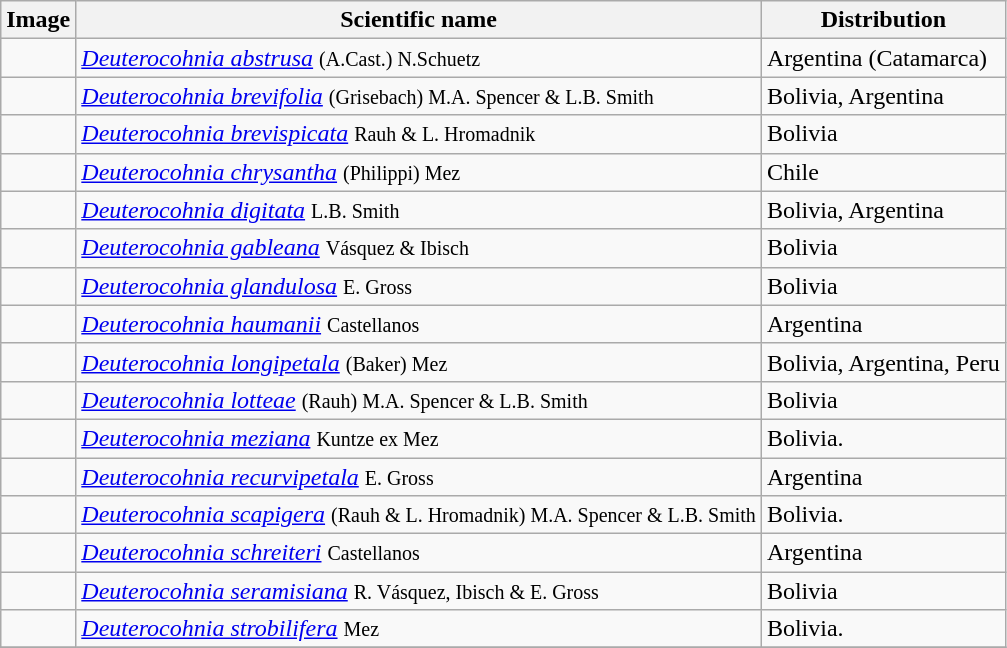<table class="wikitable">
<tr>
<th>Image</th>
<th>Scientific name</th>
<th>Distribution</th>
</tr>
<tr>
<td></td>
<td><em><a href='#'>Deuterocohnia abstrusa</a></em> <small>(A.Cast.) N.Schuetz</small></td>
<td>Argentina (Catamarca)</td>
</tr>
<tr>
<td></td>
<td><em><a href='#'>Deuterocohnia brevifolia</a></em> <small>(Grisebach) M.A. Spencer & L.B. Smith</small></td>
<td>Bolivia, Argentina</td>
</tr>
<tr>
<td></td>
<td><em><a href='#'>Deuterocohnia brevispicata</a></em> <small>Rauh & L. Hromadnik</small></td>
<td>Bolivia</td>
</tr>
<tr>
<td></td>
<td><em><a href='#'>Deuterocohnia chrysantha</a></em> <small>(Philippi) Mez</small></td>
<td>Chile</td>
</tr>
<tr>
<td></td>
<td><em><a href='#'>Deuterocohnia digitata</a></em> <small>L.B. Smith</small></td>
<td>Bolivia, Argentina</td>
</tr>
<tr>
<td></td>
<td><em><a href='#'>Deuterocohnia gableana</a></em> <small>Vásquez & Ibisch</small></td>
<td>Bolivia</td>
</tr>
<tr>
<td></td>
<td><em><a href='#'>Deuterocohnia glandulosa</a></em> <small>E. Gross</small></td>
<td>Bolivia</td>
</tr>
<tr>
<td></td>
<td><em><a href='#'>Deuterocohnia haumanii</a></em> <small>Castellanos</small></td>
<td>Argentina</td>
</tr>
<tr>
<td></td>
<td><em><a href='#'>Deuterocohnia longipetala</a></em> <small>(Baker) Mez</small></td>
<td>Bolivia, Argentina, Peru</td>
</tr>
<tr>
<td></td>
<td><em><a href='#'>Deuterocohnia lotteae</a></em> <small>(Rauh) M.A. Spencer & L.B. Smith</small></td>
<td>Bolivia</td>
</tr>
<tr>
<td></td>
<td><em><a href='#'>Deuterocohnia meziana</a></em> <small>Kuntze ex Mez</small></td>
<td>Bolivia.</td>
</tr>
<tr>
<td></td>
<td><em><a href='#'>Deuterocohnia recurvipetala</a></em> <small>E. Gross</small></td>
<td>Argentina</td>
</tr>
<tr>
<td></td>
<td><em><a href='#'>Deuterocohnia scapigera</a></em> <small>(Rauh & L. Hromadnik) M.A. Spencer & L.B. Smith</small></td>
<td>Bolivia.</td>
</tr>
<tr>
<td></td>
<td><em><a href='#'>Deuterocohnia schreiteri</a></em> <small>Castellanos</small></td>
<td>Argentina</td>
</tr>
<tr>
<td></td>
<td><em><a href='#'>Deuterocohnia seramisiana</a></em> <small>R. Vásquez, Ibisch & E. Gross</small></td>
<td>Bolivia</td>
</tr>
<tr>
<td></td>
<td><em><a href='#'>Deuterocohnia strobilifera</a></em> <small>Mez</small></td>
<td>Bolivia.</td>
</tr>
<tr>
</tr>
</table>
